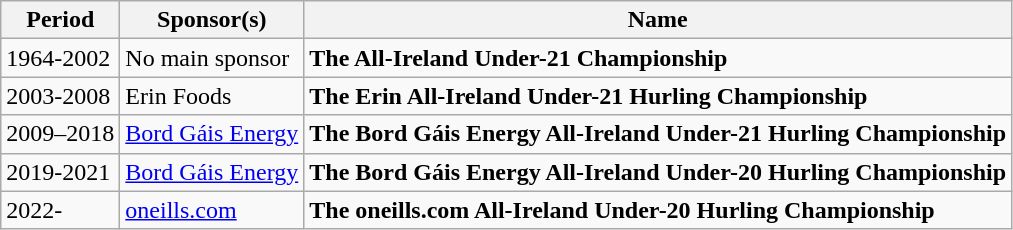<table class="wikitable" style="text-align:left;margin-left:1em">
<tr>
<th>Period</th>
<th>Sponsor(s)</th>
<th>Name</th>
</tr>
<tr>
<td>1964-2002</td>
<td>No main sponsor</td>
<td><strong>The All-Ireland Under-21 Championship</strong></td>
</tr>
<tr>
<td>2003-2008</td>
<td> Erin Foods</td>
<td><strong>The Erin All-Ireland Under-21 Hurling Championship</strong></td>
</tr>
<tr>
<td>2009–2018</td>
<td> <a href='#'>Bord Gáis Energy</a></td>
<td><strong>The Bord Gáis Energy All-Ireland Under-21 Hurling Championship</strong></td>
</tr>
<tr>
<td>2019-2021</td>
<td> <a href='#'>Bord Gáis Energy</a></td>
<td><strong>The Bord Gáis Energy All-Ireland Under-20 Hurling Championship</strong></td>
</tr>
<tr>
<td>2022-</td>
<td> <a href='#'>oneills.com</a></td>
<td><strong>The oneills.com All-Ireland Under-20 Hurling Championship</strong></td>
</tr>
</table>
